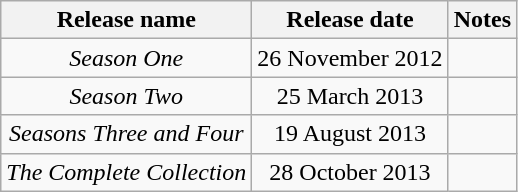<table class="wikitable">
<tr>
<th>Release name</th>
<th>Release date</th>
<th>Notes</th>
</tr>
<tr style="text-align:center;">
<td><em>Season One</em></td>
<td>26 November 2012</td>
<td></td>
</tr>
<tr style="text-align:center;">
<td><em>Season Two</em></td>
<td>25 March 2013</td>
<td></td>
</tr>
<tr style="text-align:center;">
<td><em>Seasons Three and Four</em></td>
<td>19 August 2013</td>
<td></td>
</tr>
<tr style="text-align:center;">
<td><em>The Complete Collection</em></td>
<td>28 October 2013</td>
<td></td>
</tr>
</table>
